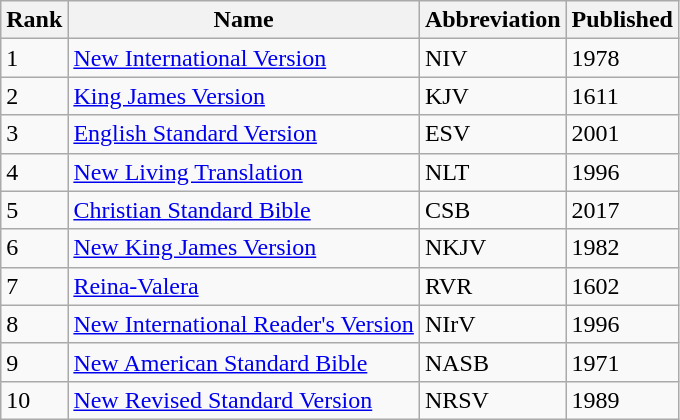<table class="wikitable">
<tr>
<th>Rank</th>
<th>Name</th>
<th>Abbreviation</th>
<th>Published<br></th>
</tr>
<tr>
<td>1</td>
<td><a href='#'>New International Version</a></td>
<td>NIV</td>
<td>1978</td>
</tr>
<tr>
<td>2</td>
<td><a href='#'>King James Version</a></td>
<td>KJV</td>
<td>1611</td>
</tr>
<tr>
<td>3</td>
<td><a href='#'>English Standard Version</a></td>
<td>ESV</td>
<td>2001</td>
</tr>
<tr>
<td>4</td>
<td><a href='#'>New Living Translation</a></td>
<td>NLT</td>
<td>1996</td>
</tr>
<tr>
<td>5</td>
<td><a href='#'>Christian Standard Bible</a></td>
<td>CSB</td>
<td>2017</td>
</tr>
<tr>
<td>6</td>
<td><a href='#'>New King James Version</a></td>
<td>NKJV</td>
<td>1982</td>
</tr>
<tr>
<td>7</td>
<td><a href='#'>Reina-Valera</a></td>
<td>RVR</td>
<td>1602</td>
</tr>
<tr>
<td>8</td>
<td><a href='#'>New International Reader's Version</a></td>
<td>NIrV</td>
<td>1996</td>
</tr>
<tr>
<td>9</td>
<td><a href='#'>New American Standard Bible</a></td>
<td>NASB</td>
<td>1971</td>
</tr>
<tr>
<td>10</td>
<td><a href='#'>New Revised Standard Version</a></td>
<td>NRSV</td>
<td>1989</td>
</tr>
</table>
